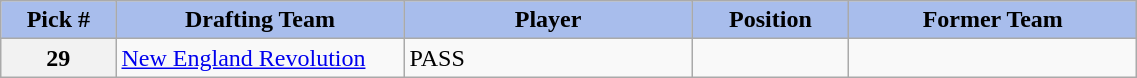<table class="wikitable sortable" style="width: 60%">
<tr>
<th style="background:#A8BDEC;" width=6%>Pick #</th>
<th width=15% style="background:#A8BDEC;">Drafting Team</th>
<th width=15% style="background:#A8BDEC;">Player</th>
<th width=8% style="background:#A8BDEC;">Position</th>
<th width=15% style="background:#A8BDEC;">Former Team</th>
</tr>
<tr>
<th>29</th>
<td><a href='#'>New England Revolution</a></td>
<td>PASS</td>
<td></td>
<td></td>
</tr>
</table>
